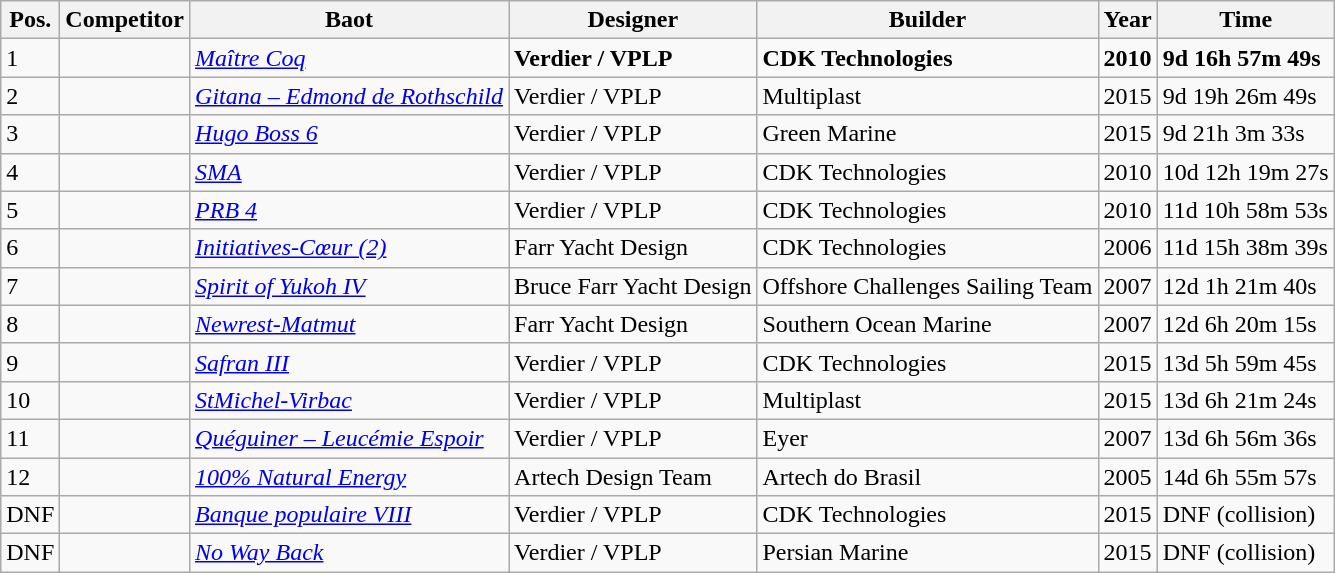<table class="wikitable sortable">
<tr>
<th>Pos.</th>
<th>Competitor</th>
<th>Baot</th>
<th>Designer</th>
<th>Builder</th>
<th>Year</th>
<th>Time</th>
</tr>
<tr>
<td>1</td>
<td></td>
<td><em><a href='#'>Maître Coq</a></em></td>
<td><strong>Verdier / VPLP</strong></td>
<td><strong>CDK Technologies</strong></td>
<td><strong>2010</strong></td>
<td><strong>9d 16h 57m 49s</strong></td>
</tr>
<tr>
<td>2</td>
<td></td>
<td><em><a href='#'>Gitana – Edmond de Rothschild</a></em></td>
<td>Verdier / VPLP</td>
<td>Multiplast</td>
<td>2015</td>
<td>9d 19h 26m 49s</td>
</tr>
<tr>
<td>3</td>
<td></td>
<td><em><a href='#'>Hugo Boss 6</a></em></td>
<td>Verdier / VPLP</td>
<td>Green Marine</td>
<td>2015</td>
<td>9d 21h 3m 33s</td>
</tr>
<tr>
<td>4</td>
<td></td>
<td><em><a href='#'>SMA</a></em></td>
<td>Verdier / VPLP</td>
<td>CDK Technologies</td>
<td>2010</td>
<td>10d 12h 19m 27s</td>
</tr>
<tr>
<td><abbr>5</abbr></td>
<td></td>
<td><em><a href='#'>PRB 4</a></em></td>
<td>Verdier / VPLP</td>
<td>CDK Technologies</td>
<td>2010</td>
<td>11d 10h 58m 53s</td>
</tr>
<tr>
<td>6</td>
<td></td>
<td><em><a href='#'>Initiatives-Cœur (2)</a></em></td>
<td>Farr Yacht Design</td>
<td>CDK Technologies</td>
<td>2006</td>
<td>11d 15h 38m 39s</td>
</tr>
<tr>
<td>7</td>
<td></td>
<td><em><a href='#'>Spirit of Yukoh IV</a></em></td>
<td>Bruce Farr Yacht Design</td>
<td>Offshore Challenges Sailing Team</td>
<td>2007</td>
<td>12d 1h 21m 40s</td>
</tr>
<tr>
<td>8</td>
<td></td>
<td><em><a href='#'>Newrest-Matmut</a></em></td>
<td>Farr Yacht Design</td>
<td>Southern Ocean Marine</td>
<td>2007</td>
<td>12d 6h 20m 15s</td>
</tr>
<tr>
<td>9</td>
<td></td>
<td><em><a href='#'>Safran III</a></em></td>
<td>Verdier / VPLP</td>
<td>CDK Technologies</td>
<td>2015</td>
<td>13d 5h 59m 45s</td>
</tr>
<tr>
<td>10</td>
<td></td>
<td><em><a href='#'>StMichel-Virbac</a></em></td>
<td>Verdier / VPLP</td>
<td>Multiplast</td>
<td>2015</td>
<td>13d 6h 21m 24s</td>
</tr>
<tr>
<td>11</td>
<td></td>
<td><em><a href='#'>Quéguiner – Leucémie Espoir</a></em></td>
<td>Verdier / VPLP</td>
<td>Eyer</td>
<td>2007</td>
<td>13d 6h 56m 36s</td>
</tr>
<tr>
<td>12</td>
<td></td>
<td><em><a href='#'>100% Natural Energy</a></em></td>
<td>Artech Design Team</td>
<td>Artech do Brasil</td>
<td>2005</td>
<td>14d 6h 55m 57s</td>
</tr>
<tr>
<td>DNF</td>
<td></td>
<td><em><a href='#'>Banque populaire VIII</a></em></td>
<td>Verdier / VPLP</td>
<td>CDK Technologies</td>
<td>2015</td>
<td>DNF (collision)</td>
</tr>
<tr>
<td>DNF</td>
<td></td>
<td><em><a href='#'>No Way Back</a></em></td>
<td>Verdier / VPLP</td>
<td>Persian Marine</td>
<td>2015</td>
<td>DNF (collision)</td>
</tr>
</table>
